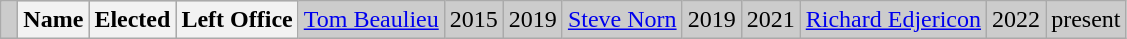<table class="wikitable">
<tr bgcolor="CCCCCC">
<td> </td>
<th><strong>Name </strong></th>
<th><strong>Elected</strong></th>
<th><strong>Left Office</strong><br></th>
<td><a href='#'>Tom Beaulieu</a></td>
<td>2015</td>
<td>2019<br></td>
<td><a href='#'>Steve Norn</a></td>
<td>2019</td>
<td>2021<br></td>
<td><a href='#'>Richard Edjericon</a></td>
<td>2022</td>
<td>present</td>
</tr>
</table>
